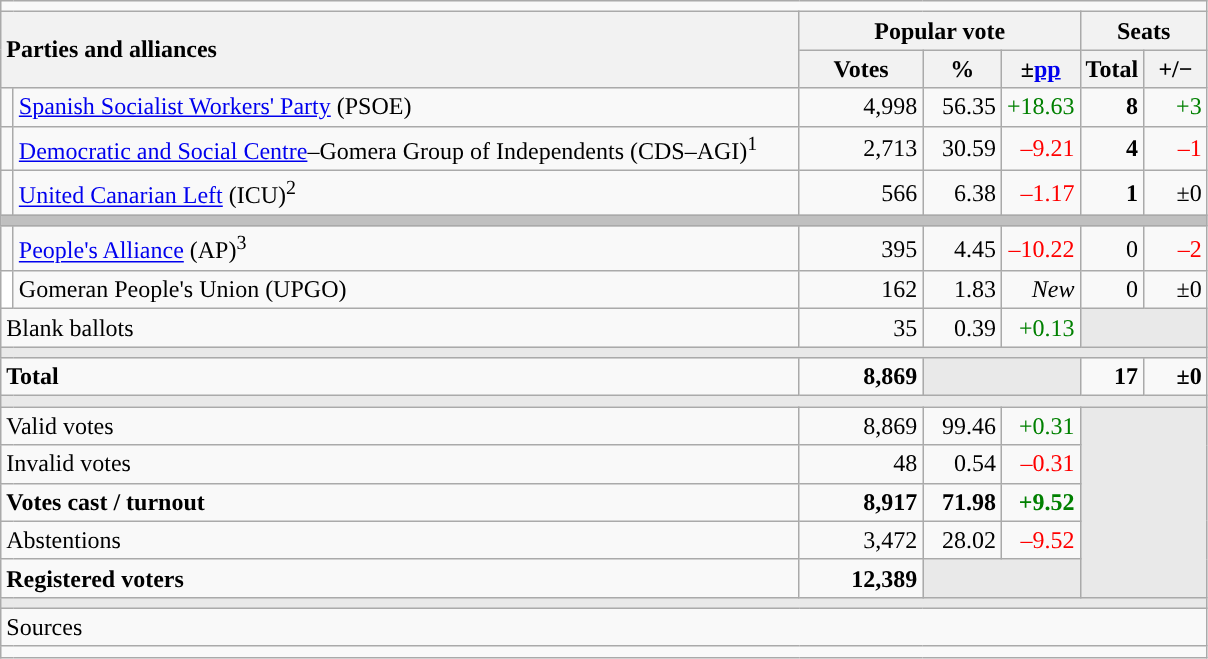<table class="wikitable" style="text-align:right;">
<tr>
<td colspan="7"></td>
</tr>
<tr>
<th style="text-align:left;" rowspan="2" colspan="2" width="525">Parties and alliances</th>
<th colspan="3">Popular vote</th>
<th colspan="2">Seats</th>
</tr>
<tr>
<th width="75">Votes</th>
<th width="45">%</th>
<th width="45">±<a href='#'>pp</a></th>
<th width="35">Total</th>
<th width="35">+/−</th>
</tr>
<tr>
<td width="1" style="color:inherit;background:"></td>
<td align="left"><a href='#'>Spanish Socialist Workers' Party</a> (PSOE)</td>
<td>4,998</td>
<td>56.35</td>
<td style="color:green;">+18.63</td>
<td><strong>8</strong></td>
<td style="color:green;">+3</td>
</tr>
<tr>
<td style="color:inherit;background:"></td>
<td align="left"><a href='#'>Democratic and Social Centre</a>–Gomera Group of Independents (CDS–AGI)<sup>1</sup></td>
<td>2,713</td>
<td>30.59</td>
<td style="color:red;">–9.21</td>
<td><strong>4</strong></td>
<td style="color:red;">–1</td>
</tr>
<tr>
<td style="color:inherit;background:"></td>
<td align="left"><a href='#'>United Canarian Left</a> (ICU)<sup>2</sup></td>
<td>566</td>
<td>6.38</td>
<td style="color:red;">–1.17</td>
<td><strong>1</strong></td>
<td>±0</td>
</tr>
<tr>
<td colspan="7" bgcolor="#C0C0C0"></td>
</tr>
<tr>
<td style="color:inherit;background:"></td>
<td align="left"><a href='#'>People's Alliance</a> (AP)<sup>3</sup></td>
<td>395</td>
<td>4.45</td>
<td style="color:red;">–10.22</td>
<td>0</td>
<td style="color:red;">–2</td>
</tr>
<tr>
<td bgcolor="white"></td>
<td align="left">Gomeran People's Union (UPGO)</td>
<td>162</td>
<td>1.83</td>
<td><em>New</em></td>
<td>0</td>
<td>±0</td>
</tr>
<tr>
<td align="left" colspan="2">Blank ballots</td>
<td>35</td>
<td>0.39</td>
<td style="color:green;">+0.13</td>
<td bgcolor="#E9E9E9" colspan="2"></td>
</tr>
<tr>
<td colspan="7" bgcolor="#E9E9E9"></td>
</tr>
<tr style="font-weight:bold;">
<td align="left" colspan="2">Total</td>
<td>8,869</td>
<td bgcolor="#E9E9E9" colspan="2"></td>
<td>17</td>
<td>±0</td>
</tr>
<tr>
<td colspan="7" bgcolor="#E9E9E9"></td>
</tr>
<tr>
<td align="left" colspan="2">Valid votes</td>
<td>8,869</td>
<td>99.46</td>
<td style="color:green;">+0.31</td>
<td bgcolor="#E9E9E9" colspan="2" rowspan="5"></td>
</tr>
<tr>
<td align="left" colspan="2">Invalid votes</td>
<td>48</td>
<td>0.54</td>
<td style="color:red;">–0.31</td>
</tr>
<tr style="font-weight:bold;">
<td align="left" colspan="2">Votes cast / turnout</td>
<td>8,917</td>
<td>71.98</td>
<td style="color:green;">+9.52</td>
</tr>
<tr>
<td align="left" colspan="2">Abstentions</td>
<td>3,472</td>
<td>28.02</td>
<td style="color:red;">–9.52</td>
</tr>
<tr style="font-weight:bold;">
<td align="left" colspan="2">Registered voters</td>
<td>12,389</td>
<td bgcolor="#E9E9E9" colspan="2"></td>
</tr>
<tr>
<td colspan="7" bgcolor="#E9E9E9"></td>
</tr>
<tr>
<td align="left" colspan="7">Sources</td>
</tr>
<tr>
<td colspan="7" style="text-align:left; max-width:790px;"></td>
</tr>
</table>
